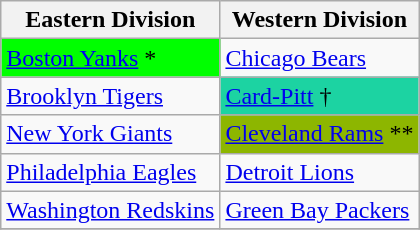<table class="wikitable">
<tr>
<th><strong>Eastern Division</strong></th>
<th><strong>Western Division</strong></th>
</tr>
<tr>
<td style="background-color: #00FF00;"><a href='#'>Boston Yanks</a> *</td>
<td><a href='#'>Chicago Bears</a></td>
</tr>
<tr>
<td><a href='#'>Brooklyn Tigers</a></td>
<td style="background-color: #1CD3A2;"><a href='#'>Card-Pitt</a> †</td>
</tr>
<tr>
<td><a href='#'>New York Giants</a></td>
<td style="background-color:#8DB600;"><a href='#'>Cleveland Rams</a> **</td>
</tr>
<tr>
<td><a href='#'>Philadelphia Eagles</a></td>
<td><a href='#'>Detroit Lions</a></td>
</tr>
<tr>
<td><a href='#'>Washington Redskins</a></td>
<td><a href='#'>Green Bay Packers</a></td>
</tr>
<tr>
</tr>
</table>
